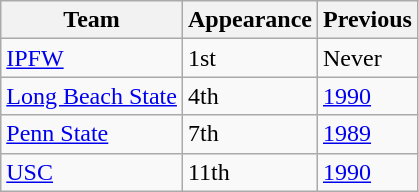<table class="wikitable sortable">
<tr>
<th>Team</th>
<th>Appearance</th>
<th>Previous</th>
</tr>
<tr>
<td><a href='#'>IPFW</a></td>
<td>1st</td>
<td>Never</td>
</tr>
<tr>
<td><a href='#'>Long Beach State</a></td>
<td>4th</td>
<td><a href='#'>1990</a></td>
</tr>
<tr>
<td><a href='#'>Penn State</a></td>
<td>7th</td>
<td><a href='#'>1989</a></td>
</tr>
<tr>
<td><a href='#'>USC</a></td>
<td>11th</td>
<td><a href='#'>1990</a></td>
</tr>
</table>
